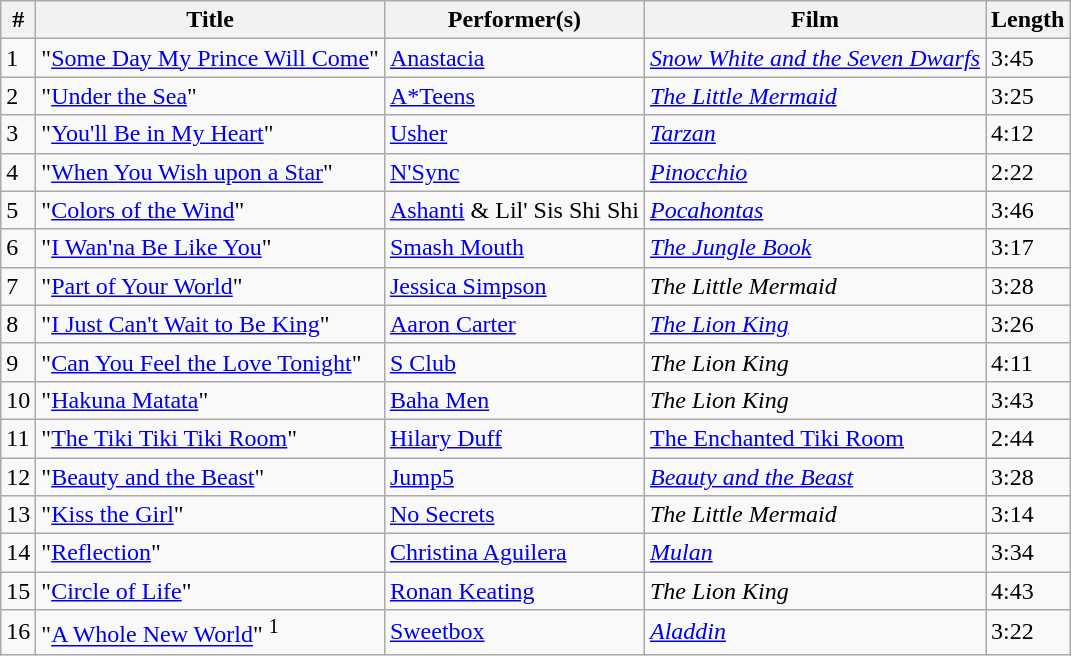<table class="wikitable">
<tr>
<th>#</th>
<th>Title</th>
<th>Performer(s)</th>
<th>Film</th>
<th>Length</th>
</tr>
<tr>
<td>1</td>
<td>"<a href='#'>Some Day My Prince Will Come</a>"</td>
<td><a href='#'>Anastacia</a></td>
<td><em><a href='#'>Snow White and the Seven Dwarfs</a></em></td>
<td>3:45</td>
</tr>
<tr>
<td>2</td>
<td>"<a href='#'>Under the Sea</a>"</td>
<td><a href='#'>A*Teens</a></td>
<td><em><a href='#'>The Little Mermaid</a></em></td>
<td>3:25</td>
</tr>
<tr>
<td>3</td>
<td>"<a href='#'>You'll Be in My Heart</a>"</td>
<td><a href='#'>Usher</a></td>
<td><em><a href='#'>Tarzan</a></em></td>
<td>4:12</td>
</tr>
<tr>
<td>4</td>
<td>"<a href='#'>When You Wish upon a Star</a>"</td>
<td><a href='#'>N'Sync</a></td>
<td><em><a href='#'>Pinocchio</a></em></td>
<td>2:22</td>
</tr>
<tr>
<td>5</td>
<td>"<a href='#'>Colors of the Wind</a>"</td>
<td><a href='#'>Ashanti</a> & Lil' Sis Shi Shi</td>
<td><em><a href='#'>Pocahontas</a></em></td>
<td>3:46</td>
</tr>
<tr>
<td>6</td>
<td>"<a href='#'>I Wan'na Be Like You</a>"</td>
<td><a href='#'>Smash Mouth</a></td>
<td><em><a href='#'>The Jungle Book</a></em></td>
<td>3:17</td>
</tr>
<tr>
<td>7</td>
<td>"<a href='#'>Part of Your World</a>"</td>
<td><a href='#'>Jessica Simpson</a></td>
<td><em>The Little Mermaid</em></td>
<td>3:28</td>
</tr>
<tr>
<td>8</td>
<td>"<a href='#'>I Just Can't Wait to Be King</a>"</td>
<td><a href='#'>Aaron Carter</a></td>
<td><em><a href='#'>The Lion King</a></em></td>
<td>3:26</td>
</tr>
<tr>
<td>9</td>
<td>"<a href='#'>Can You Feel the Love Tonight</a>"</td>
<td><a href='#'>S Club</a></td>
<td><em>The Lion King</em></td>
<td>4:11</td>
</tr>
<tr>
<td>10</td>
<td>"<a href='#'>Hakuna Matata</a>"</td>
<td><a href='#'>Baha Men</a></td>
<td><em>The Lion King</em></td>
<td>3:43</td>
</tr>
<tr>
<td>11</td>
<td>"<a href='#'>The Tiki Tiki Tiki Room</a>"</td>
<td><a href='#'>Hilary Duff</a></td>
<td><a href='#'>The Enchanted Tiki Room</a></td>
<td>2:44</td>
</tr>
<tr>
<td>12</td>
<td>"<a href='#'>Beauty and the Beast</a>"</td>
<td><a href='#'>Jump5</a></td>
<td><em><a href='#'>Beauty and the Beast</a></em></td>
<td>3:28</td>
</tr>
<tr>
<td>13</td>
<td>"<a href='#'>Kiss the Girl</a>"</td>
<td><a href='#'>No Secrets</a></td>
<td><em>The Little Mermaid</em></td>
<td>3:14</td>
</tr>
<tr>
<td>14</td>
<td>"<a href='#'>Reflection</a>"</td>
<td><a href='#'>Christina Aguilera</a></td>
<td><em><a href='#'>Mulan</a></em></td>
<td>3:34</td>
</tr>
<tr>
<td>15</td>
<td>"<a href='#'>Circle of Life</a>"</td>
<td><a href='#'>Ronan Keating</a></td>
<td><em>The Lion King</em></td>
<td>4:43</td>
</tr>
<tr>
<td>16</td>
<td>"<a href='#'>A Whole New World</a>" <sup>1</sup></td>
<td><a href='#'>Sweetbox</a></td>
<td><em><a href='#'>Aladdin</a></em></td>
<td>3:22</td>
</tr>
</table>
